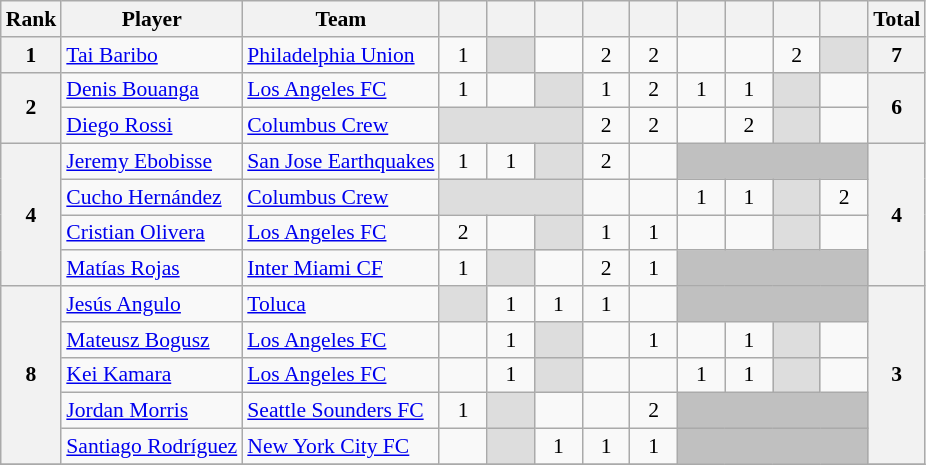<table class="wikitable" style="text-align:center; font-size:90%">
<tr>
<th>Rank</th>
<th>Player</th>
<th>Team</th>
<th width=25></th>
<th width=25></th>
<th width=25></th>
<th width=25></th>
<th width=25></th>
<th width=25></th>
<th width=25></th>
<th width=25></th>
<th width=25></th>
<th>Total</th>
</tr>
<tr>
<th>1</th>
<td align="left"> <a href='#'>Tai Baribo</a></td>
<td align="left"> <a href='#'>Philadelphia Union</a></td>
<td>1</td>
<td bgcolor="DDDDDD"></td>
<td></td>
<td>2</td>
<td>2</td>
<td></td>
<td></td>
<td>2</td>
<td bgcolor="DDDDDD"></td>
<th>7</th>
</tr>
<tr>
<th rowspan="2">2</th>
<td align="left"> <a href='#'>Denis Bouanga</a></td>
<td align="left"> <a href='#'>Los Angeles FC</a></td>
<td>1</td>
<td></td>
<td bgcolor="DDDDDD"></td>
<td>1</td>
<td>2</td>
<td>1</td>
<td>1</td>
<td bgcolor="DDDDDD"></td>
<td></td>
<th rowspan="2">6</th>
</tr>
<tr>
<td align=left> <a href='#'>Diego Rossi</a></td>
<td align=left> <a href='#'>Columbus Crew</a></td>
<td colspan="3" bgcolor="DDDDDD"></td>
<td>2</td>
<td>2</td>
<td></td>
<td>2</td>
<td bgcolor="DDDDDD"></td>
<td></td>
</tr>
<tr>
<th rowspan="4">4</th>
<td align="left"> <a href='#'>Jeremy Ebobisse</a></td>
<td align="left"> <a href='#'>San Jose Earthquakes</a></td>
<td>1</td>
<td>1</td>
<td bgcolor="DDDDDD"></td>
<td>2</td>
<td></td>
<td colspan="4" bgcolor="silver"></td>
<th rowspan="4">4</th>
</tr>
<tr>
<td align=left> <a href='#'>Cucho Hernández</a></td>
<td align=left> <a href='#'>Columbus Crew</a></td>
<td colspan="3" bgcolor="DDDDDD"></td>
<td></td>
<td></td>
<td>1</td>
<td>1</td>
<td bgcolor="DDDDDD"></td>
<td>2</td>
</tr>
<tr>
<td align=left> <a href='#'>Cristian Olivera</a></td>
<td align=left> <a href='#'>Los Angeles FC</a></td>
<td>2</td>
<td></td>
<td bgcolor="DDDDDD"></td>
<td>1</td>
<td>1</td>
<td></td>
<td></td>
<td bgcolor="DDDDDD"></td>
<td></td>
</tr>
<tr>
<td align="left"> <a href='#'>Matías Rojas</a></td>
<td align="left"> <a href='#'>Inter Miami CF</a></td>
<td>1</td>
<td bgcolor="DDDDDD"></td>
<td></td>
<td>2</td>
<td>1</td>
<td colspan="4" bgcolor="silver"></td>
</tr>
<tr>
<th rowspan="5">8</th>
<td align=left> <a href='#'>Jesús Angulo</a></td>
<td align=left> <a href='#'>Toluca</a></td>
<td bgcolor="DDDDDD"></td>
<td>1</td>
<td>1</td>
<td>1</td>
<td></td>
<td colspan="4" bgcolor="silver"></td>
<th rowspan="5">3</th>
</tr>
<tr>
<td align=left> <a href='#'>Mateusz Bogusz</a></td>
<td align=left> <a href='#'>Los Angeles FC</a></td>
<td></td>
<td>1</td>
<td bgcolor="DDDDDD"></td>
<td></td>
<td>1</td>
<td></td>
<td>1</td>
<td bgcolor="DDDDDD"></td>
<td></td>
</tr>
<tr>
<td align=left> <a href='#'>Kei Kamara</a></td>
<td align=left> <a href='#'>Los Angeles FC</a></td>
<td></td>
<td>1</td>
<td bgcolor="DDDDDD"></td>
<td></td>
<td></td>
<td>1</td>
<td>1</td>
<td bgcolor="DDDDDD"></td>
<td></td>
</tr>
<tr>
<td align="left"> <a href='#'>Jordan Morris</a></td>
<td align="left"> <a href='#'>Seattle Sounders FC</a></td>
<td>1</td>
<td bgcolor="DDDDDD"></td>
<td></td>
<td></td>
<td>2</td>
<td colspan="4" bgcolor="silver"></td>
</tr>
<tr>
<td align="left"> <a href='#'>Santiago Rodríguez</a></td>
<td align="left"> <a href='#'>New York City FC</a></td>
<td></td>
<td bgcolor="DDDDDD"></td>
<td>1</td>
<td>1</td>
<td>1</td>
<td colspan="4" bgcolor="silver"></td>
</tr>
<tr>
</tr>
</table>
